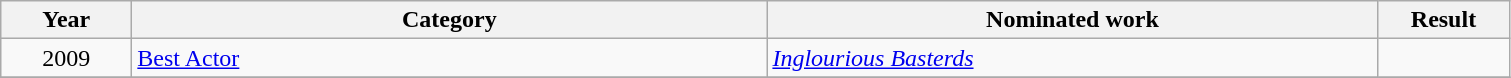<table class=wikitable>
<tr>
<th scope="col" style="width:5em;">Year</th>
<th scope="col" style="width:26em;">Category</th>
<th scope="col" style="width:25em;">Nominated work</th>
<th scope="col" style="width:5em;">Result</th>
</tr>
<tr>
<td style="text-align:center;">2009</td>
<td><a href='#'>Best Actor</a></td>
<td><em><a href='#'>Inglourious Basterds</a></em></td>
<td></td>
</tr>
<tr>
</tr>
</table>
